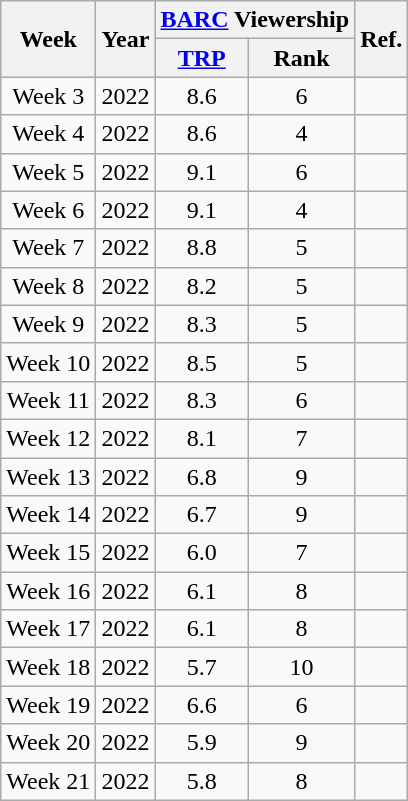<table class="wikitable" style="text-align:center">
<tr>
<th rowspan="2">Week</th>
<th rowspan="2">Year</th>
<th colspan="2"><a href='#'>BARC</a> Viewership</th>
<th rowspan="2">Ref.</th>
</tr>
<tr>
<th><a href='#'>TRP</a></th>
<th>Rank</th>
</tr>
<tr>
<td>Week 3</td>
<td>2022</td>
<td>8.6</td>
<td>6</td>
<td></td>
</tr>
<tr>
<td>Week 4</td>
<td>2022</td>
<td>8.6</td>
<td>4</td>
<td></td>
</tr>
<tr>
<td>Week 5</td>
<td>2022</td>
<td>9.1</td>
<td>6</td>
<td></td>
</tr>
<tr>
<td>Week 6</td>
<td>2022</td>
<td>9.1</td>
<td>4</td>
<td></td>
</tr>
<tr>
<td>Week 7</td>
<td>2022</td>
<td>8.8</td>
<td>5</td>
<td></td>
</tr>
<tr>
<td>Week 8</td>
<td>2022</td>
<td>8.2</td>
<td>5</td>
<td></td>
</tr>
<tr>
<td>Week 9</td>
<td>2022</td>
<td>8.3</td>
<td>5</td>
<td></td>
</tr>
<tr>
<td>Week 10</td>
<td>2022</td>
<td>8.5</td>
<td>5</td>
<td></td>
</tr>
<tr>
<td>Week 11</td>
<td>2022</td>
<td>8.3</td>
<td>6</td>
<td></td>
</tr>
<tr>
<td>Week 12</td>
<td>2022</td>
<td>8.1</td>
<td>7</td>
<td></td>
</tr>
<tr>
<td>Week 13</td>
<td>2022</td>
<td>6.8</td>
<td>9</td>
<td></td>
</tr>
<tr>
<td>Week 14</td>
<td>2022</td>
<td>6.7</td>
<td>9</td>
<td></td>
</tr>
<tr>
<td>Week 15</td>
<td>2022</td>
<td>6.0</td>
<td>7</td>
<td></td>
</tr>
<tr>
<td>Week 16</td>
<td>2022</td>
<td>6.1</td>
<td>8</td>
<td></td>
</tr>
<tr>
<td>Week 17</td>
<td>2022</td>
<td>6.1</td>
<td>8</td>
<td></td>
</tr>
<tr>
<td>Week 18</td>
<td>2022</td>
<td>5.7</td>
<td>10</td>
<td></td>
</tr>
<tr>
<td>Week 19</td>
<td>2022</td>
<td>6.6</td>
<td>6</td>
<td></td>
</tr>
<tr>
<td>Week 20</td>
<td>2022</td>
<td>5.9</td>
<td>9</td>
<td></td>
</tr>
<tr>
<td>Week 21</td>
<td>2022</td>
<td>5.8</td>
<td>8</td>
<td></td>
</tr>
</table>
